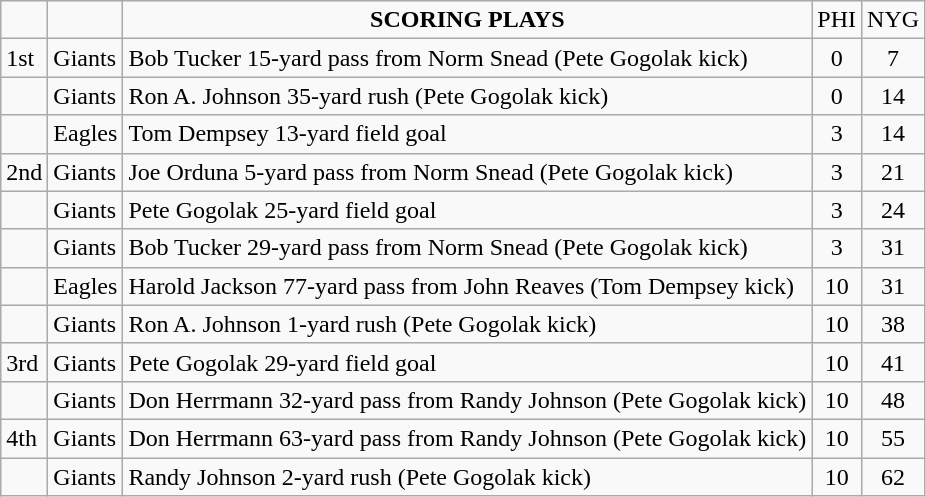<table class="wikitable">
<tr>
<td></td>
<td></td>
<td - align="center"><strong>SCORING PLAYS</strong></td>
<td - align="center">PHI</td>
<td - align="center">NYG</td>
</tr>
<tr align="left" bgcolor="">
<td>1st</td>
<td>Giants</td>
<td>Bob Tucker 15-yard pass from Norm Snead (Pete Gogolak kick)</td>
<td - align="center">0</td>
<td - align="center">7</td>
</tr>
<tr align="left" bgcolor="">
<td></td>
<td>Giants</td>
<td>Ron A. Johnson 35-yard rush (Pete Gogolak kick)</td>
<td - align="center">0</td>
<td - align="center">14</td>
</tr>
<tr align="left" bgcolor="">
<td></td>
<td>Eagles</td>
<td>Tom Dempsey 13-yard field goal</td>
<td - align="center">3</td>
<td - align="center">14</td>
</tr>
<tr align="left" bgcolor="">
<td>2nd</td>
<td>Giants</td>
<td>Joe Orduna 5-yard pass from Norm Snead (Pete Gogolak kick)</td>
<td - align="center">3</td>
<td - align="center">21</td>
</tr>
<tr align="left" bgcolor="">
<td></td>
<td>Giants</td>
<td>Pete Gogolak 25-yard field goal</td>
<td - align="center">3</td>
<td - align="center">24</td>
</tr>
<tr align="left" bgcolor="">
<td></td>
<td>Giants</td>
<td>Bob Tucker 29-yard pass from Norm Snead (Pete Gogolak kick)</td>
<td - align="center">3</td>
<td - align="center">31</td>
</tr>
<tr align="left" bgcolor="">
<td></td>
<td>Eagles</td>
<td>Harold Jackson 77-yard pass from John Reaves (Tom Dempsey kick)</td>
<td - align="center">10</td>
<td - align="center">31</td>
</tr>
<tr align="left" bgcolor="">
<td></td>
<td>Giants</td>
<td>Ron A. Johnson 1-yard rush (Pete Gogolak kick)</td>
<td - align="center">10</td>
<td - align="center">38</td>
</tr>
<tr align="left" bgcolor="">
<td>3rd</td>
<td>Giants</td>
<td>Pete Gogolak 29-yard field goal</td>
<td - align="center">10</td>
<td - align="center">41</td>
</tr>
<tr align="left" bgcolor="">
<td></td>
<td>Giants</td>
<td>Don Herrmann 32-yard pass from Randy Johnson (Pete Gogolak kick)</td>
<td - align="center">10</td>
<td - align="center">48</td>
</tr>
<tr align="left" bgcolor="">
<td>4th</td>
<td>Giants</td>
<td>Don Herrmann 63-yard pass from Randy Johnson (Pete Gogolak kick)</td>
<td - align="center">10</td>
<td - align="center">55</td>
</tr>
<tr align="left" bgcolor="">
<td></td>
<td>Giants</td>
<td>Randy Johnson 2-yard rush (Pete Gogolak kick)</td>
<td - align="center">10</td>
<td - align="center">62</td>
</tr>
</table>
